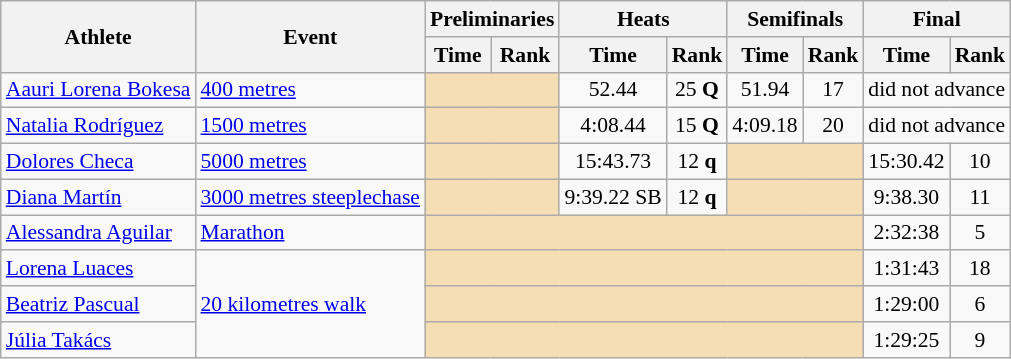<table class=wikitable style="font-size:90%;">
<tr>
<th rowspan="2">Athlete</th>
<th rowspan="2">Event</th>
<th colspan="2">Preliminaries</th>
<th colspan="2">Heats</th>
<th colspan="2">Semifinals</th>
<th colspan="2">Final</th>
</tr>
<tr>
<th>Time</th>
<th>Rank</th>
<th>Time</th>
<th>Rank</th>
<th>Time</th>
<th>Rank</th>
<th>Time</th>
<th>Rank</th>
</tr>
<tr style="border-top: single;">
<td><a href='#'>Aauri Lorena Bokesa</a></td>
<td><a href='#'>400 metres</a></td>
<td colspan= 2 bgcolor="wheat"></td>
<td align=center>52.44</td>
<td align=center>25 <strong>Q</strong></td>
<td align=center>51.94</td>
<td align=center>17</td>
<td align=center colspan=2>did not advance</td>
</tr>
<tr style="border-top: single;">
<td><a href='#'>Natalia Rodríguez</a></td>
<td><a href='#'>1500 metres</a></td>
<td colspan= 2 bgcolor="wheat"></td>
<td align=center>4:08.44</td>
<td align=center>15 <strong>Q</strong></td>
<td align=center>4:09.18</td>
<td align=center>20</td>
<td align=center colspan=2>did not advance</td>
</tr>
<tr style="border-top: single;">
<td><a href='#'>Dolores Checa</a></td>
<td><a href='#'>5000 metres</a></td>
<td colspan= 2 bgcolor="wheat"></td>
<td align="center">15:43.73</td>
<td align="center">12 <strong>q</strong></td>
<td colspan= 2 bgcolor="wheat"></td>
<td align=center>15:30.42</td>
<td align=center>10</td>
</tr>
<tr style="border-top: single;">
<td><a href='#'>Diana Martín</a></td>
<td><a href='#'>3000 metres steeplechase</a></td>
<td colspan= 2 bgcolor="wheat"></td>
<td align=center>9:39.22  SB</td>
<td align=center>12 <strong>q</strong></td>
<td colspan= 2 bgcolor="wheat"></td>
<td align=center>9:38.30</td>
<td align=center>11</td>
</tr>
<tr style="border-top: single;">
<td><a href='#'>Alessandra Aguilar</a></td>
<td><a href='#'>Marathon</a></td>
<td colspan= 6 bgcolor="wheat"></td>
<td align=center>2:32:38</td>
<td align=center>5</td>
</tr>
<tr style="border-top: single;">
<td><a href='#'>Lorena Luaces</a></td>
<td align=left rowspan=3><a href='#'>20 kilometres walk</a></td>
<td colspan= 6 bgcolor="wheat"></td>
<td align=center>1:31:43</td>
<td align=center>18</td>
</tr>
<tr style="border-top: single;">
<td><a href='#'>Beatriz Pascual</a></td>
<td colspan= 6 bgcolor="wheat"></td>
<td align=center>1:29:00</td>
<td align=center>6</td>
</tr>
<tr style="border-top: single;">
<td><a href='#'>Júlia Takács</a></td>
<td colspan= 6 bgcolor="wheat"></td>
<td align=center>1:29:25</td>
<td align=center>9</td>
</tr>
</table>
